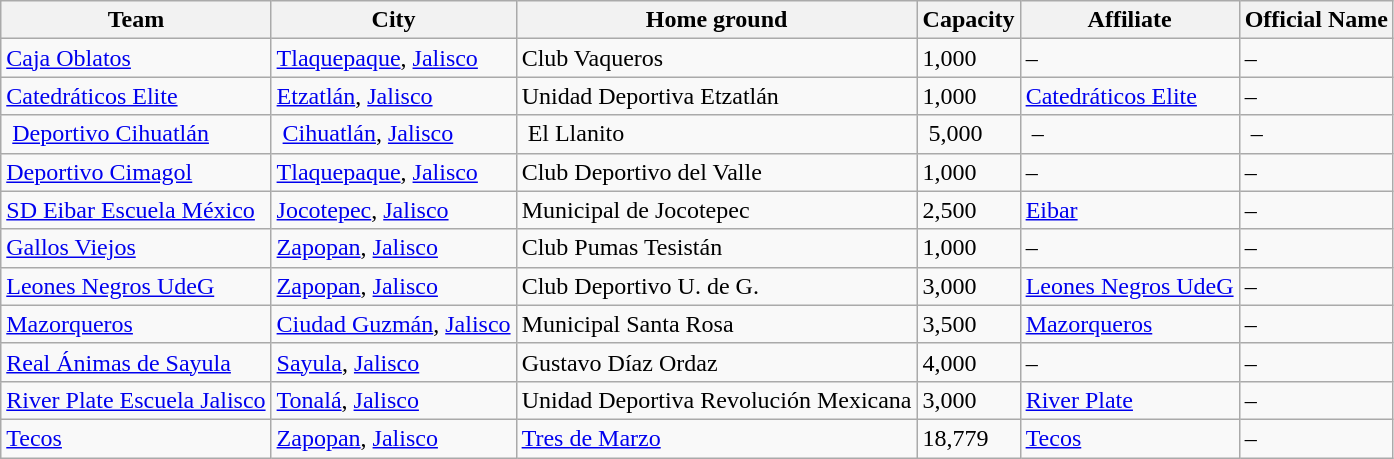<table class="wikitable sortable">
<tr>
<th>Team</th>
<th>City</th>
<th>Home ground</th>
<th>Capacity</th>
<th>Affiliate</th>
<th>Official Name</th>
</tr>
<tr>
<td><a href='#'>Caja Oblatos</a></td>
<td><a href='#'>Tlaquepaque</a>, <a href='#'>Jalisco</a></td>
<td>Club Vaqueros</td>
<td>1,000</td>
<td>–</td>
<td>–</td>
</tr>
<tr>
<td><a href='#'>Catedráticos Elite</a></td>
<td><a href='#'>Etzatlán</a>, <a href='#'>Jalisco</a></td>
<td>Unidad Deportiva Etzatlán</td>
<td>1,000</td>
<td><a href='#'>Catedráticos Elite</a></td>
<td>–</td>
</tr>
<tr>
<td> <a href='#'>Deportivo Cihuatlán</a> </td>
<td> <a href='#'>Cihuatlán</a>, <a href='#'>Jalisco</a> </td>
<td> El Llanito</td>
<td> 5,000</td>
<td> – </td>
<td> –</td>
</tr>
<tr>
<td><a href='#'>Deportivo Cimagol</a></td>
<td><a href='#'>Tlaquepaque</a>, <a href='#'>Jalisco</a></td>
<td>Club Deportivo del Valle</td>
<td>1,000</td>
<td>–</td>
<td>–</td>
</tr>
<tr>
<td><a href='#'>SD Eibar Escuela México</a></td>
<td><a href='#'>Jocotepec</a>, <a href='#'>Jalisco</a></td>
<td>Municipal de Jocotepec</td>
<td>2,500</td>
<td><a href='#'>Eibar</a></td>
<td>–</td>
</tr>
<tr>
<td><a href='#'>Gallos Viejos</a></td>
<td><a href='#'>Zapopan</a>, <a href='#'>Jalisco</a></td>
<td>Club Pumas Tesistán</td>
<td>1,000</td>
<td>–</td>
<td>–</td>
</tr>
<tr>
<td><a href='#'>Leones Negros UdeG</a></td>
<td><a href='#'>Zapopan</a>, <a href='#'>Jalisco</a></td>
<td>Club Deportivo U. de G.</td>
<td>3,000</td>
<td><a href='#'>Leones Negros UdeG</a></td>
<td>–</td>
</tr>
<tr>
<td><a href='#'>Mazorqueros</a></td>
<td><a href='#'>Ciudad Guzmán</a>, <a href='#'>Jalisco</a></td>
<td>Municipal Santa Rosa</td>
<td>3,500</td>
<td><a href='#'>Mazorqueros</a></td>
<td>–</td>
</tr>
<tr>
<td><a href='#'>Real Ánimas de Sayula</a></td>
<td><a href='#'>Sayula</a>, <a href='#'>Jalisco</a></td>
<td>Gustavo Díaz Ordaz</td>
<td>4,000</td>
<td>–</td>
<td>–</td>
</tr>
<tr>
<td><a href='#'>River Plate Escuela Jalisco</a></td>
<td><a href='#'>Tonalá</a>, <a href='#'>Jalisco</a></td>
<td>Unidad Deportiva Revolución Mexicana</td>
<td>3,000</td>
<td><a href='#'>River Plate</a></td>
<td>–</td>
</tr>
<tr>
<td><a href='#'>Tecos</a></td>
<td><a href='#'>Zapopan</a>, <a href='#'>Jalisco</a></td>
<td><a href='#'>Tres de Marzo</a></td>
<td>18,779</td>
<td><a href='#'>Tecos</a></td>
<td>–</td>
</tr>
</table>
